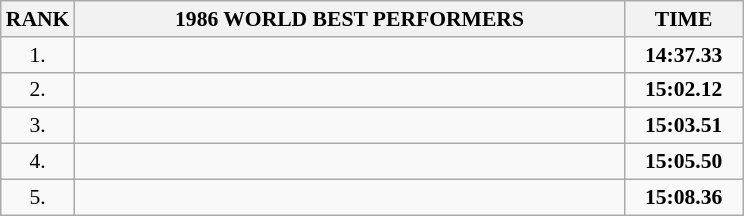<table class="wikitable" style="border-collapse: collapse; font-size: 90%;">
<tr>
<th>RANK</th>
<th align="center" style="width: 25em">1986 WORLD BEST PERFORMERS</th>
<th align="center" style="width: 5em">TIME</th>
</tr>
<tr>
<td align="center">1.</td>
<td></td>
<td align="center"><strong>14:37.33</strong></td>
</tr>
<tr>
<td align="center">2.</td>
<td></td>
<td align="center"><strong>15:02.12</strong></td>
</tr>
<tr>
<td align="center">3.</td>
<td></td>
<td align="center"><strong>15:03.51</strong></td>
</tr>
<tr>
<td align="center">4.</td>
<td></td>
<td align="center"><strong>15:05.50</strong></td>
</tr>
<tr>
<td align="center">5.</td>
<td></td>
<td align="center"><strong>15:08.36</strong></td>
</tr>
</table>
